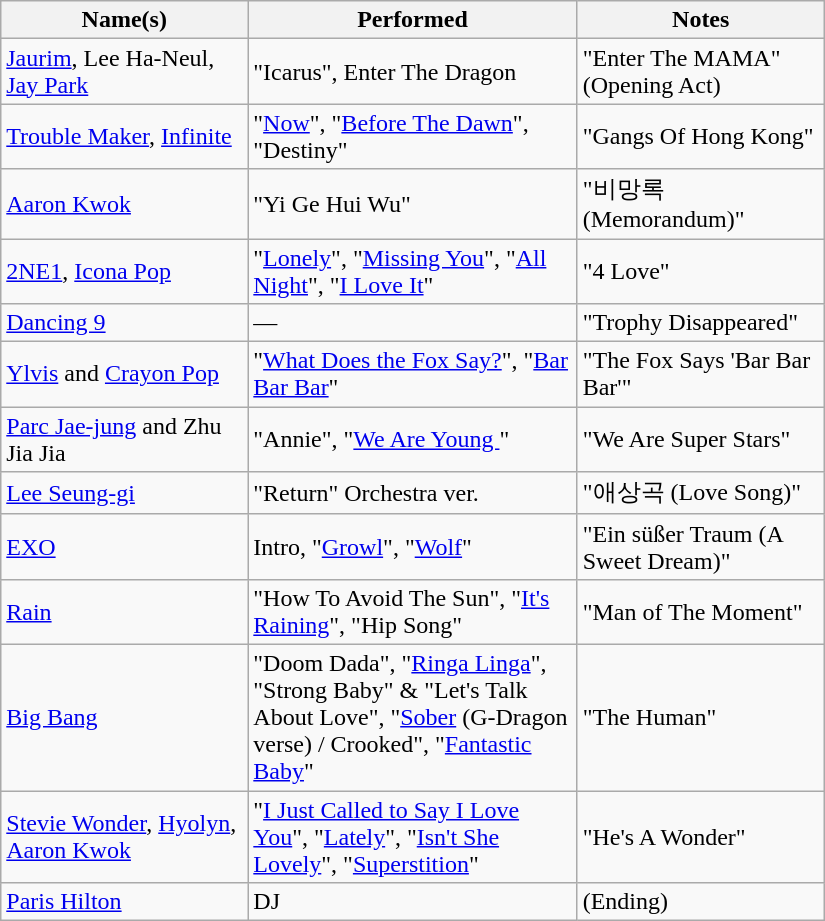<table class="wikitable" style="width:550px">
<tr>
<th width=30%>Name(s)</th>
<th width=40%>Performed</th>
<th width=30%>Notes</th>
</tr>
<tr>
<td><a href='#'>Jaurim</a>, Lee Ha-Neul, <a href='#'>Jay Park</a></td>
<td>"Icarus", Enter The Dragon</td>
<td>"Enter The MAMA" (Opening Act)</td>
</tr>
<tr>
<td><a href='#'>Trouble Maker</a>, <a href='#'>Infinite</a></td>
<td>"<a href='#'>Now</a>", "<a href='#'>Before The Dawn</a>", "Destiny"</td>
<td>"Gangs Of Hong Kong"</td>
</tr>
<tr>
<td><a href='#'>Aaron Kwok</a></td>
<td>"Yi Ge Hui Wu"</td>
<td>"비망록 (Memorandum)"</td>
</tr>
<tr>
<td><a href='#'>2NE1</a>, <a href='#'>Icona Pop</a></td>
<td>"<a href='#'>Lonely</a>", "<a href='#'>Missing You</a>", "<a href='#'>All Night</a>", "<a href='#'>I Love It</a>"</td>
<td>"4 Love"</td>
</tr>
<tr>
<td><a href='#'>Dancing 9</a></td>
<td>—</td>
<td>"Trophy Disappeared"</td>
</tr>
<tr>
<td><a href='#'>Ylvis</a> and <a href='#'>Crayon Pop</a></td>
<td>"<a href='#'>What Does the Fox Say?</a>", "<a href='#'>Bar Bar Bar</a>"</td>
<td>"The Fox Says 'Bar Bar Bar'"</td>
</tr>
<tr>
<td><a href='#'>Parc Jae-jung</a> and Zhu Jia Jia</td>
<td>"Annie", "<a href='#'>We Are Young </a>"</td>
<td>"We Are Super Stars"</td>
</tr>
<tr>
<td><a href='#'>Lee Seung-gi</a></td>
<td>"Return" Orchestra ver.</td>
<td>"애상곡 (Love Song)"</td>
</tr>
<tr>
<td><a href='#'>EXO</a></td>
<td>Intro, "<a href='#'>Growl</a>", "<a href='#'>Wolf</a>"</td>
<td>"Ein süßer Traum (A Sweet Dream)"</td>
</tr>
<tr>
<td><a href='#'>Rain</a></td>
<td>"How To Avoid The Sun", "<a href='#'>It's Raining</a>", "Hip Song"</td>
<td>"Man of The Moment"</td>
</tr>
<tr>
<td><a href='#'>Big Bang</a></td>
<td>"Doom Dada", "<a href='#'>Ringa Linga</a>", "Strong Baby" & "Let's Talk About Love", "<a href='#'>Sober</a> (G-Dragon verse) / Crooked", "<a href='#'>Fantastic Baby</a>"</td>
<td>"The Human"</td>
</tr>
<tr>
<td><a href='#'>Stevie Wonder</a>, <a href='#'>Hyolyn</a>, <a href='#'>Aaron Kwok</a></td>
<td>"<a href='#'>I Just Called to Say I Love You</a>", "<a href='#'>Lately</a>", "<a href='#'>Isn't She Lovely</a>", "<a href='#'>Superstition</a>"</td>
<td>"He's A Wonder"</td>
</tr>
<tr>
<td><a href='#'>Paris Hilton</a></td>
<td>DJ</td>
<td>(Ending)</td>
</tr>
</table>
